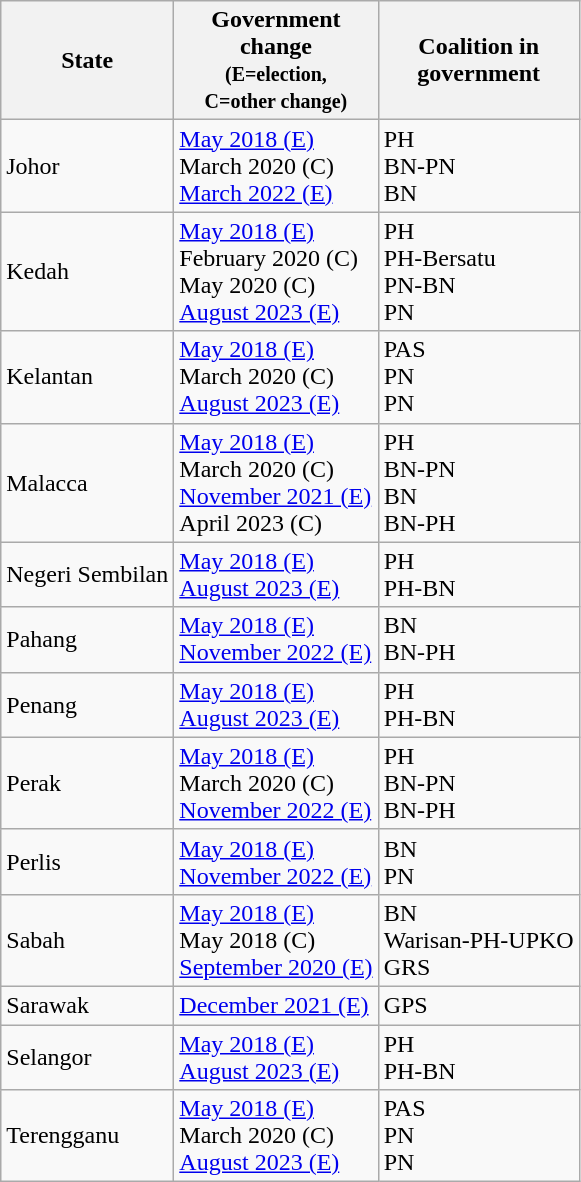<table class="wikitable floatright">
<tr>
<th>State</th>
<th>Government<br>change<br><small>(E=election,<br>C=other change)</small></th>
<th>Coalition in<br>government</th>
</tr>
<tr>
<td>Johor</td>
<td><a href='#'>May 2018 (E)</a><br>March 2020 (C)<br><a href='#'>March 2022 (E)</a></td>
<td>PH<br>BN-PN<br>BN</td>
</tr>
<tr>
<td>Kedah</td>
<td><a href='#'>May 2018 (E)</a><br>February 2020 (C)<br>May 2020 (C)<br><a href='#'>August 2023 (E)</a></td>
<td>PH<br>PH-Bersatu<br>PN-BN<br>PN</td>
</tr>
<tr>
<td>Kelantan</td>
<td><a href='#'>May 2018 (E)</a><br>March 2020 (C)<br><a href='#'>August 2023 (E)</a></td>
<td>PAS<br>PN<br>PN</td>
</tr>
<tr>
<td>Malacca</td>
<td><a href='#'>May 2018 (E)</a><br>March 2020 (C)<br><a href='#'>November 2021 (E)</a><br>April 2023 (C)</td>
<td>PH<br>BN-PN<br>BN<br>BN-PH</td>
</tr>
<tr>
<td>Negeri Sembilan</td>
<td><a href='#'>May 2018 (E)</a><br><a href='#'>August 2023 (E)</a></td>
<td>PH<br>PH-BN</td>
</tr>
<tr>
<td>Pahang</td>
<td><a href='#'>May 2018 (E)</a><br><a href='#'>November 2022 (E)</a></td>
<td>BN<br>BN-PH</td>
</tr>
<tr>
<td>Penang</td>
<td><a href='#'>May 2018 (E)</a><br><a href='#'>August 2023 (E)</a></td>
<td>PH<br>PH-BN</td>
</tr>
<tr>
<td>Perak</td>
<td><a href='#'>May 2018 (E)</a><br>March 2020 (C)<br><a href='#'>November 2022 (E)</a></td>
<td>PH<br>BN-PN<br>BN-PH</td>
</tr>
<tr>
<td>Perlis</td>
<td><a href='#'>May 2018 (E)</a><br><a href='#'>November 2022 (E)</a></td>
<td>BN<br>PN</td>
</tr>
<tr>
<td>Sabah</td>
<td><a href='#'>May 2018 (E)</a><br>May 2018 (C)<br><a href='#'>September 2020 (E)</a></td>
<td>BN<br>Warisan-PH-UPKO<br>GRS</td>
</tr>
<tr>
<td>Sarawak</td>
<td><a href='#'>December 2021 (E)</a></td>
<td>GPS</td>
</tr>
<tr>
<td>Selangor</td>
<td><a href='#'>May 2018 (E)</a><br><a href='#'>August 2023 (E)</a></td>
<td>PH<br>PH-BN</td>
</tr>
<tr>
<td>Terengganu</td>
<td><a href='#'>May 2018 (E)</a><br>March 2020 (C)<br><a href='#'>August 2023 (E)</a></td>
<td>PAS<br>PN<br>PN</td>
</tr>
</table>
